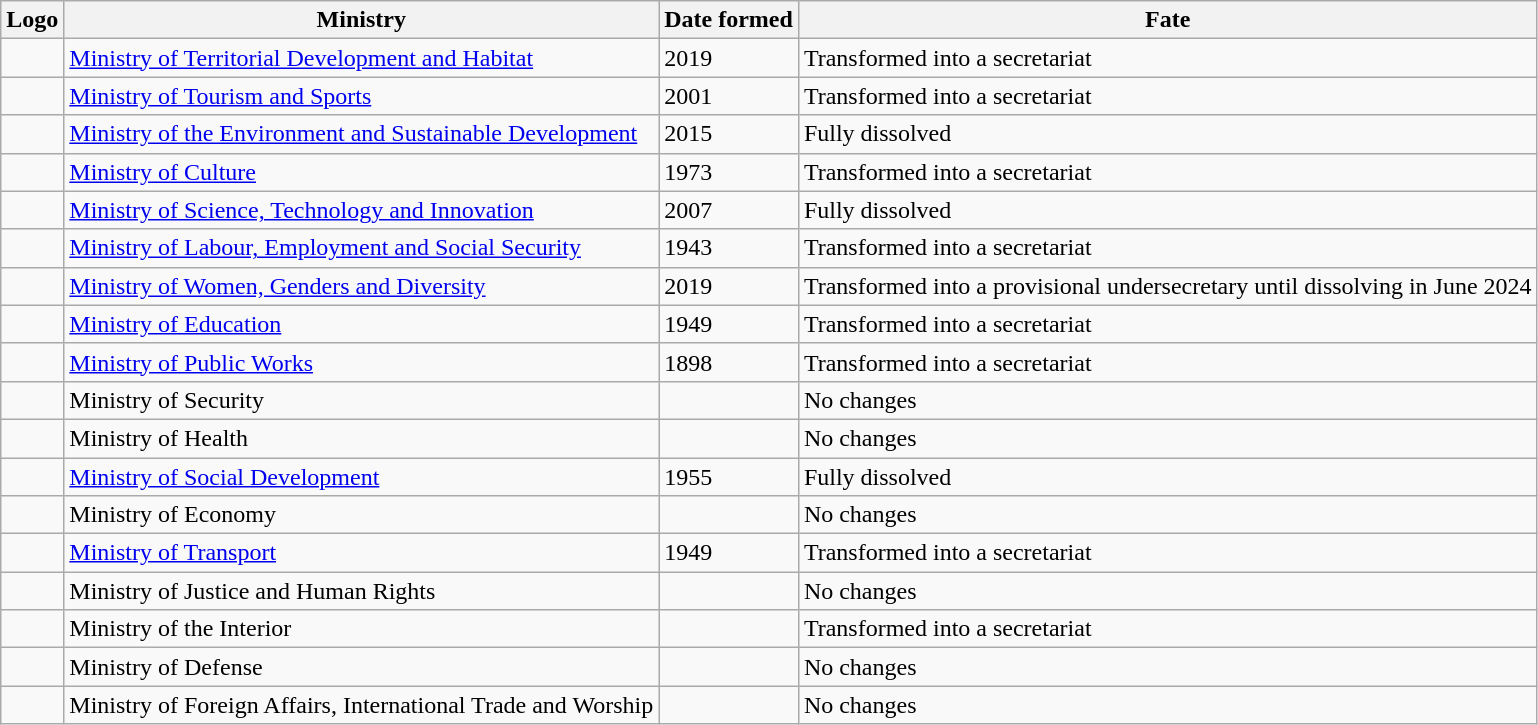<table class="wikitable">
<tr>
<th>Logo</th>
<th>Ministry</th>
<th>Date formed</th>
<th>Fate</th>
</tr>
<tr>
<td></td>
<td><a href='#'>Ministry of Territorial Development and Habitat</a></td>
<td>2019</td>
<td>Transformed into a secretariat</td>
</tr>
<tr>
<td></td>
<td><a href='#'>Ministry of Tourism and Sports</a></td>
<td>2001</td>
<td>Transformed into a secretariat</td>
</tr>
<tr>
<td></td>
<td><a href='#'>Ministry of the Environment and Sustainable Development</a></td>
<td>2015</td>
<td>Fully dissolved</td>
</tr>
<tr>
<td></td>
<td><a href='#'>Ministry of Culture</a></td>
<td>1973</td>
<td>Transformed into a secretariat</td>
</tr>
<tr>
<td></td>
<td><a href='#'>Ministry of Science, Technology and Innovation</a></td>
<td>2007</td>
<td>Fully dissolved</td>
</tr>
<tr>
<td></td>
<td><a href='#'>Ministry of Labour, Employment and Social Security</a></td>
<td>1943</td>
<td>Transformed into a secretariat</td>
</tr>
<tr>
<td></td>
<td><a href='#'>Ministry of Women, Genders and Diversity</a></td>
<td>2019</td>
<td>Transformed into a provisional undersecretary until dissolving in June 2024</td>
</tr>
<tr>
<td></td>
<td><a href='#'>Ministry of Education</a></td>
<td>1949</td>
<td>Transformed into a secretariat</td>
</tr>
<tr>
<td></td>
<td><a href='#'>Ministry of Public Works</a></td>
<td>1898</td>
<td>Transformed into a secretariat</td>
</tr>
<tr>
<td></td>
<td>Ministry of Security</td>
<td></td>
<td>No changes</td>
</tr>
<tr>
<td></td>
<td>Ministry of Health</td>
<td></td>
<td>No changes</td>
</tr>
<tr>
<td></td>
<td><a href='#'>Ministry of Social Development</a></td>
<td>1955</td>
<td>Fully dissolved</td>
</tr>
<tr>
<td></td>
<td>Ministry of Economy</td>
<td></td>
<td>No changes</td>
</tr>
<tr>
<td></td>
<td><a href='#'>Ministry of Transport</a></td>
<td>1949</td>
<td>Transformed into a secretariat</td>
</tr>
<tr>
<td></td>
<td>Ministry of Justice and Human Rights</td>
<td></td>
<td>No changes</td>
</tr>
<tr>
<td></td>
<td>Ministry of the Interior</td>
<td></td>
<td>Transformed into a secretariat</td>
</tr>
<tr>
<td></td>
<td>Ministry of Defense</td>
<td></td>
<td>No changes</td>
</tr>
<tr>
<td></td>
<td>Ministry of Foreign Affairs, International Trade and Worship</td>
<td></td>
<td>No changes</td>
</tr>
</table>
